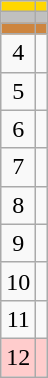<table class="wikitable">
<tr style="background:gold;">
<td align=center></td>
<td></td>
</tr>
<tr style="background:silver;">
<td align=center></td>
<td></td>
</tr>
<tr style="background:peru;">
<td align=center></td>
<td></td>
</tr>
<tr>
<td align=center>4</td>
<td></td>
</tr>
<tr>
<td align=center>5</td>
<td></td>
</tr>
<tr>
<td align=center>6</td>
<td></td>
</tr>
<tr>
<td align=center>7</td>
<td></td>
</tr>
<tr>
<td align=center>8</td>
<td></td>
</tr>
<tr>
<td align=center>9</td>
<td></td>
</tr>
<tr>
<td align=center>10</td>
<td></td>
</tr>
<tr>
<td align=center>11</td>
<td></td>
</tr>
<tr style="background:#fcc;">
<td align=center>12</td>
<td></td>
</tr>
</table>
